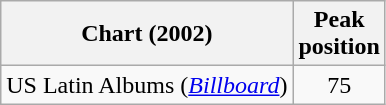<table class="wikitable">
<tr>
<th align="left">Chart (2002)</th>
<th align="left">Peak<br>position</th>
</tr>
<tr>
<td align="left">US Latin Albums (<em><a href='#'>Billboard</a></em>)</td>
<td style="text-align:center;">75</td>
</tr>
</table>
